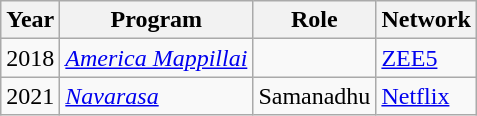<table class="wikitable sortable">
<tr>
<th scope="col">Year</th>
<th scope="col">Program</th>
<th scope="col">Role</th>
<th scope="col">Network</th>
</tr>
<tr>
<td>2018</td>
<td><em><a href='#'>America Mappillai</a></em></td>
<td></td>
<td><a href='#'>ZEE5</a></td>
</tr>
<tr>
<td>2021</td>
<td><em><a href='#'>Navarasa</a></em></td>
<td>Samanadhu</td>
<td><a href='#'>Netflix</a></td>
</tr>
</table>
